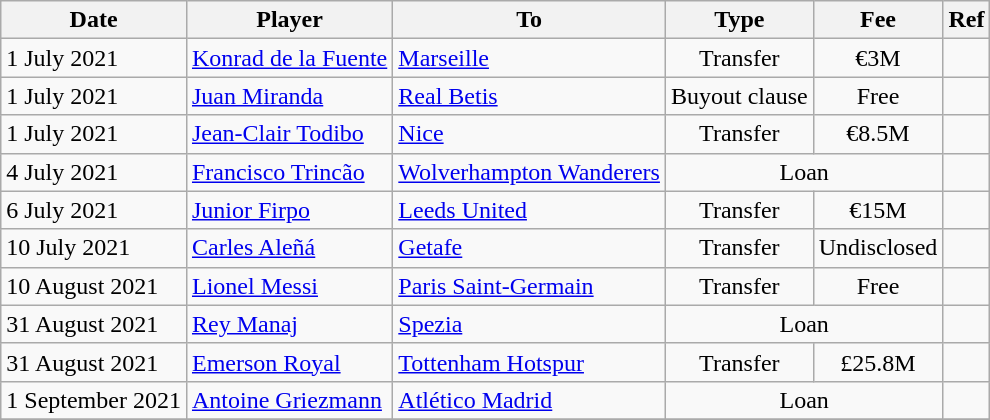<table class="wikitable">
<tr>
<th>Date</th>
<th>Player</th>
<th>To</th>
<th>Type</th>
<th>Fee</th>
<th>Ref</th>
</tr>
<tr>
<td>1 July 2021</td>
<td> <a href='#'>Konrad de la Fuente</a></td>
<td> <a href='#'>Marseille</a></td>
<td align=center>Transfer</td>
<td align=center>€3M</td>
<td align=center></td>
</tr>
<tr>
<td>1 July 2021</td>
<td> <a href='#'>Juan Miranda</a></td>
<td><a href='#'>Real Betis</a></td>
<td align=center>Buyout clause</td>
<td align=center>Free</td>
<td align=center></td>
</tr>
<tr>
<td>1 July 2021</td>
<td> <a href='#'>Jean-Clair Todibo</a></td>
<td> <a href='#'>Nice</a></td>
<td align=center>Transfer</td>
<td align=center>€8.5M</td>
<td align=center></td>
</tr>
<tr>
<td>4 July 2021</td>
<td> <a href='#'>Francisco Trincão</a></td>
<td> <a href='#'>Wolverhampton Wanderers</a></td>
<td align=center colspan=2>Loan</td>
<td align=center></td>
</tr>
<tr>
<td>6 July 2021</td>
<td> <a href='#'>Junior Firpo</a></td>
<td> <a href='#'>Leeds United</a></td>
<td align=center>Transfer</td>
<td align=center>€15M</td>
<td align=center></td>
</tr>
<tr>
<td>10 July 2021</td>
<td> <a href='#'>Carles Aleñá</a></td>
<td><a href='#'>Getafe</a></td>
<td align=center>Transfer</td>
<td align=center>Undisclosed</td>
<td align=center></td>
</tr>
<tr>
<td>10 August 2021</td>
<td> <a href='#'>Lionel Messi</a></td>
<td> <a href='#'>Paris Saint-Germain</a></td>
<td align=center>Transfer</td>
<td align=center>Free</td>
<td align=center></td>
</tr>
<tr>
<td>31 August 2021</td>
<td> <a href='#'>Rey Manaj</a></td>
<td> <a href='#'>Spezia</a></td>
<td align=center colspan=2>Loan</td>
<td align=center></td>
</tr>
<tr>
<td>31 August 2021</td>
<td> <a href='#'>Emerson Royal</a></td>
<td> <a href='#'>Tottenham Hotspur</a></td>
<td align=center>Transfer</td>
<td align=center>£25.8M</td>
<td align=center></td>
</tr>
<tr>
<td>1 September 2021</td>
<td> <a href='#'>Antoine Griezmann</a></td>
<td><a href='#'>Atlético Madrid</a></td>
<td align=center colspan=2>Loan</td>
<td align=center></td>
</tr>
<tr>
</tr>
</table>
